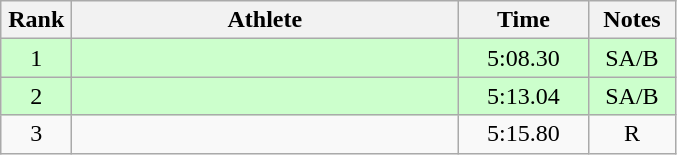<table class=wikitable style="text-align:center">
<tr>
<th width=40>Rank</th>
<th width=250>Athlete</th>
<th width=80>Time</th>
<th width=50>Notes</th>
</tr>
<tr bgcolor="ccffcc">
<td>1</td>
<td align=left></td>
<td>5:08.30</td>
<td>SA/B</td>
</tr>
<tr bgcolor="ccffcc">
<td>2</td>
<td align=left></td>
<td>5:13.04</td>
<td>SA/B</td>
</tr>
<tr>
<td>3</td>
<td align=left></td>
<td>5:15.80</td>
<td>R</td>
</tr>
</table>
